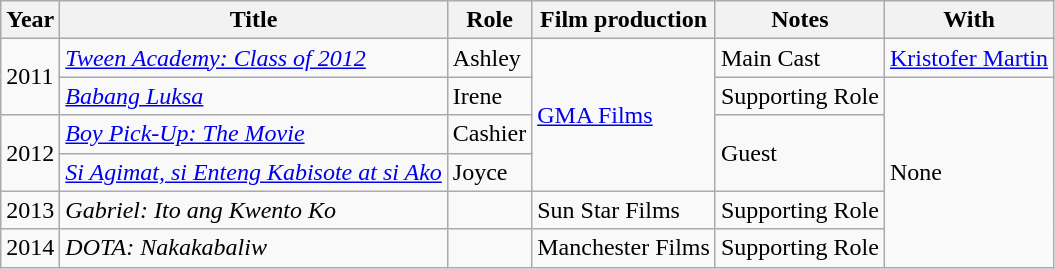<table class="wikitable sortable">
<tr>
<th>Year</th>
<th>Title</th>
<th>Role</th>
<th>Film production</th>
<th>Notes</th>
<th>With</th>
</tr>
<tr>
<td rowspan="2">2011</td>
<td><em><a href='#'>Tween Academy: Class of 2012</a></em></td>
<td>Ashley</td>
<td rowspan="4"><a href='#'>GMA Films</a></td>
<td>Main Cast</td>
<td><a href='#'>Kristofer Martin</a></td>
</tr>
<tr>
<td><em><a href='#'>Babang Luksa</a></em></td>
<td>Irene</td>
<td>Supporting Role</td>
<td rowspan="5">None</td>
</tr>
<tr>
<td rowspan="2">2012</td>
<td><em><a href='#'>Boy Pick-Up: The Movie</a></em></td>
<td>Cashier</td>
<td rowspan="2">Guest</td>
</tr>
<tr>
<td><em><a href='#'>Si Agimat, si Enteng Kabisote at si Ako</a></em></td>
<td>Joyce</td>
</tr>
<tr>
<td>2013</td>
<td><em>Gabriel: Ito ang Kwento Ko</em></td>
<td></td>
<td>Sun Star Films</td>
<td>Supporting Role</td>
</tr>
<tr>
<td>2014</td>
<td><em>DOTA: Nakakabaliw</em></td>
<td></td>
<td>Manchester Films</td>
<td>Supporting Role</td>
</tr>
</table>
